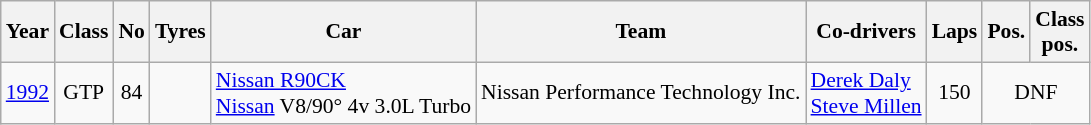<table class="wikitable" style="text-align:center; font-size:90%">
<tr>
<th>Year</th>
<th>Class</th>
<th>No</th>
<th>Tyres</th>
<th>Car</th>
<th>Team</th>
<th>Co-drivers</th>
<th>Laps</th>
<th>Pos.</th>
<th>Class<br>pos.</th>
</tr>
<tr>
<td><a href='#'>1992</a></td>
<td>GTP</td>
<td>84</td>
<td></td>
<td align="left"nowrap><a href='#'>Nissan R90CK</a><br><a href='#'>Nissan</a> V8/90° 4v 3.0L Turbo</td>
<td align="left"nowrap> Nissan Performance Technology Inc.</td>
<td align="left"nowrap> <a href='#'>Derek Daly</a><br>  <a href='#'>Steve Millen</a></td>
<td>150</td>
<td colspan=2>DNF</td>
</tr>
</table>
